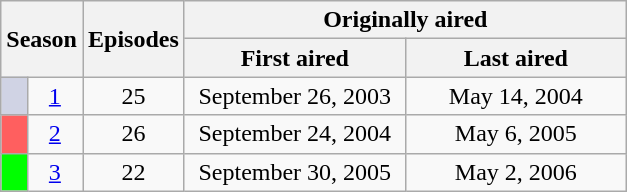<table class="wikitable plainrowheaders" style="text-align:center;">
<tr>
<th colspan="2" rowspan="2">Season</th>
<th rowspan="2">Episodes</th>
<th colspan="2">Originally aired</th>
</tr>
<tr>
<th width="140">First aired</th>
<th width="140">Last aired</th>
</tr>
<tr>
<td style="color:inherit;background:#d0d3e4"></td>
<td><a href='#'>1</a></td>
<td>25</td>
<td>September 26, 2003</td>
<td>May 14, 2004</td>
</tr>
<tr>
<td style="color:inherit;background:#FF5F5F"></td>
<td><a href='#'>2</a></td>
<td>26</td>
<td>September 24, 2004</td>
<td>May 6, 2005</td>
</tr>
<tr>
<td style="color:inherit;background:#00FF00"></td>
<td><a href='#'>3</a></td>
<td>22</td>
<td>September 30, 2005</td>
<td>May 2, 2006</td>
</tr>
</table>
